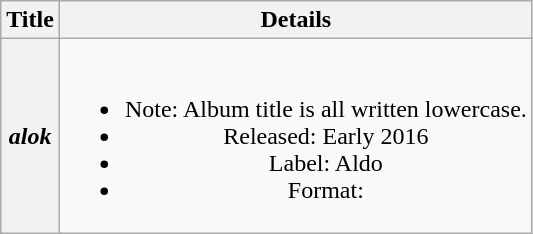<table class="wikitable plainrowheaders" style="text-align:center;">
<tr>
<th scope="col">Title</th>
<th scope="col">Details</th>
</tr>
<tr>
<th scope="row"><em>alok</em></th>
<td><br><ul><li>Note: Album title is all written lowercase.</li><li>Released: Early 2016</li><li>Label: Aldo</li><li>Format: </li></ul></td>
</tr>
</table>
